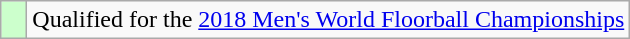<table class="wikitable">
<tr>
<td width=10px bgcolor=ccffcc></td>
<td>Qualified for the <a href='#'>2018 Men's World Floorball Championships</a></td>
</tr>
</table>
